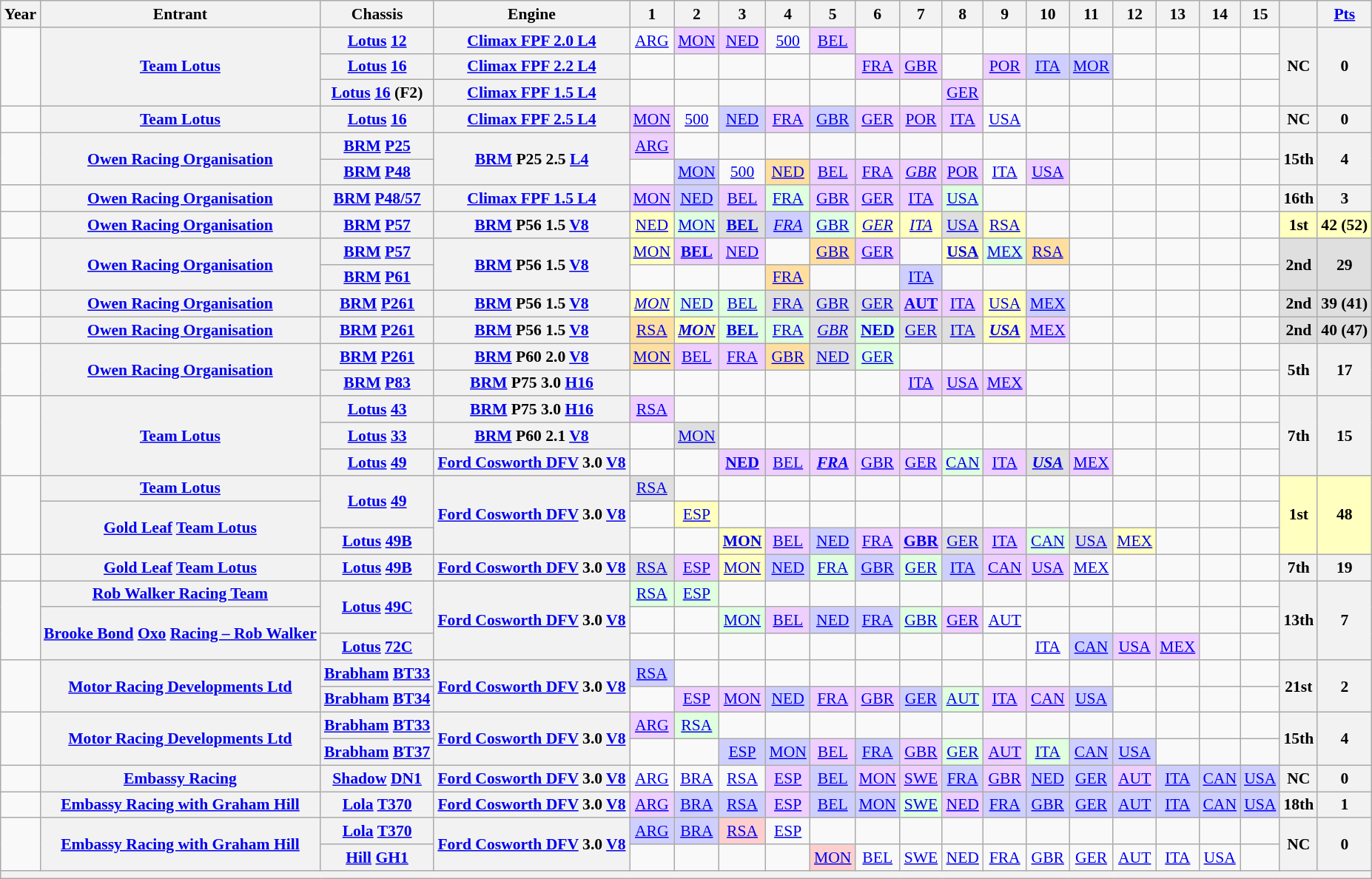<table class="wikitable" style="text-align:center; font-size:90%">
<tr>
<th>Year</th>
<th>Entrant</th>
<th>Chassis</th>
<th>Engine</th>
<th>1</th>
<th>2</th>
<th>3</th>
<th>4</th>
<th>5</th>
<th>6</th>
<th>7</th>
<th>8</th>
<th>9</th>
<th>10</th>
<th>11</th>
<th>12</th>
<th>13</th>
<th>14</th>
<th>15</th>
<th></th>
<th><a href='#'>Pts</a></th>
</tr>
<tr>
<td rowspan=3></td>
<th rowspan=3><a href='#'>Team Lotus</a></th>
<th><a href='#'>Lotus</a> <a href='#'>12</a></th>
<th><a href='#'>Climax FPF 2.0 L4</a></th>
<td><a href='#'>ARG</a></td>
<td style="background:#efcfff;"><a href='#'>MON</a><br></td>
<td style="background:#efcfff;"><a href='#'>NED</a><br></td>
<td><a href='#'>500</a></td>
<td style="background:#efcfff;"><a href='#'>BEL</a><br></td>
<td></td>
<td></td>
<td></td>
<td></td>
<td></td>
<td></td>
<td></td>
<td></td>
<td></td>
<td></td>
<th rowspan=3>NC</th>
<th rowspan=3>0</th>
</tr>
<tr>
<th><a href='#'>Lotus</a> <a href='#'>16</a></th>
<th><a href='#'>Climax FPF 2.2 L4</a></th>
<td></td>
<td></td>
<td></td>
<td></td>
<td></td>
<td style="background:#efcfff;"><a href='#'>FRA</a><br></td>
<td style="background:#efcfff;"><a href='#'>GBR</a><br></td>
<td></td>
<td style="background:#efcfff;"><a href='#'>POR</a><br></td>
<td style="background:#cfcfff;"><a href='#'>ITA</a><br></td>
<td style="background:#cfcfff;"><a href='#'>MOR</a><br></td>
<td></td>
<td></td>
<td></td>
<td></td>
</tr>
<tr>
<th><a href='#'>Lotus</a> <a href='#'>16</a> (F2)</th>
<th><a href='#'>Climax FPF 1.5 L4</a></th>
<td></td>
<td></td>
<td></td>
<td></td>
<td></td>
<td></td>
<td></td>
<td style="background:#efcfff;"><a href='#'>GER</a><br></td>
<td></td>
<td></td>
<td></td>
<td></td>
<td></td>
<td></td>
<td></td>
</tr>
<tr>
<td></td>
<th><a href='#'>Team Lotus</a></th>
<th><a href='#'>Lotus</a> <a href='#'>16</a></th>
<th><a href='#'>Climax FPF 2.5 L4</a></th>
<td style="background:#efcfff;"><a href='#'>MON</a><br></td>
<td><a href='#'>500</a></td>
<td style="background:#cfcfff;"><a href='#'>NED</a><br></td>
<td style="background:#efcfff;"><a href='#'>FRA</a><br></td>
<td style="background:#cfcfff;"><a href='#'>GBR</a><br></td>
<td style="background:#efcfff;"><a href='#'>GER</a><br></td>
<td style="background:#efcfff;"><a href='#'>POR</a><br></td>
<td style="background:#efcfff;"><a href='#'>ITA</a><br></td>
<td><a href='#'>USA</a></td>
<td></td>
<td></td>
<td></td>
<td></td>
<td></td>
<td></td>
<th>NC</th>
<th>0</th>
</tr>
<tr>
<td rowspan=2></td>
<th rowspan=2><a href='#'>Owen Racing Organisation</a></th>
<th><a href='#'>BRM</a> <a href='#'>P25</a></th>
<th rowspan=2><a href='#'>BRM</a> P25 2.5 <a href='#'>L4</a></th>
<td style="background:#efcfff;"><a href='#'>ARG</a><br></td>
<td></td>
<td></td>
<td></td>
<td></td>
<td></td>
<td></td>
<td></td>
<td></td>
<td></td>
<td></td>
<td></td>
<td></td>
<td></td>
<td></td>
<th rowspan=2>15th</th>
<th rowspan=2>4</th>
</tr>
<tr>
<th><a href='#'>BRM</a> <a href='#'>P48</a></th>
<td></td>
<td style="background:#cfcfff;"><a href='#'>MON</a><br></td>
<td><a href='#'>500</a></td>
<td style="background:#ffdf9f;"><a href='#'>NED</a><br></td>
<td style="background:#efcfff;"><a href='#'>BEL</a><br></td>
<td style="background:#efcfff;"><a href='#'>FRA</a><br></td>
<td style="background:#efcfff;"><em><a href='#'>GBR</a></em><br></td>
<td style="background:#efcfff;"><a href='#'>POR</a><br></td>
<td><a href='#'>ITA</a></td>
<td style="background:#efcfff;"><a href='#'>USA</a><br></td>
<td></td>
<td></td>
<td></td>
<td></td>
<td></td>
</tr>
<tr>
<td></td>
<th><a href='#'>Owen Racing Organisation</a></th>
<th><a href='#'>BRM</a> <a href='#'>P48/57</a></th>
<th><a href='#'>Climax FPF 1.5 L4</a></th>
<td style="background:#efcfff;"><a href='#'>MON</a><br></td>
<td style="background:#cfcfff;"><a href='#'>NED</a><br></td>
<td style="background:#efcfff;"><a href='#'>BEL</a><br></td>
<td style="background:#dfffdf;"><a href='#'>FRA</a><br></td>
<td style="background:#efcfff;"><a href='#'>GBR</a><br></td>
<td style="background:#efcfff;"><a href='#'>GER</a><br></td>
<td style="background:#efcfff;"><a href='#'>ITA</a><br></td>
<td style="background:#dfffdf;"><a href='#'>USA</a><br></td>
<td></td>
<td></td>
<td></td>
<td></td>
<td></td>
<td></td>
<td></td>
<th>16th</th>
<th>3</th>
</tr>
<tr>
<td></td>
<th><a href='#'>Owen Racing Organisation</a></th>
<th><a href='#'>BRM</a> <a href='#'>P57</a></th>
<th><a href='#'>BRM</a> P56 1.5 <a href='#'>V8</a></th>
<td style="background:#ffffbf;"><a href='#'>NED</a><br></td>
<td style="background:#dfffdf;"><a href='#'>MON</a><br></td>
<td style="background:#dfdfdf;"><strong><a href='#'>BEL</a></strong><br></td>
<td style="background:#cfcfff;"><em><a href='#'>FRA</a></em><br></td>
<td style="background:#dfffdf;"><a href='#'>GBR</a><br></td>
<td style="background:#ffffbf;"><em><a href='#'>GER</a></em><br></td>
<td style="background:#ffffbf;"><em><a href='#'>ITA</a></em><br></td>
<td style="background:#dfdfdf;"><a href='#'>USA</a><br></td>
<td style="background:#ffffbf;"><a href='#'>RSA</a><br></td>
<td></td>
<td></td>
<td></td>
<td></td>
<td></td>
<td></td>
<td style="background:#ffffbf;"><strong>1st</strong></td>
<td style="background:#ffffbf;"><strong>42 (52)</strong></td>
</tr>
<tr>
<td rowspan=2></td>
<th rowspan=2><a href='#'>Owen Racing Organisation</a></th>
<th><a href='#'>BRM</a> <a href='#'>P57</a></th>
<th rowspan=2><a href='#'>BRM</a> P56 1.5 <a href='#'>V8</a></th>
<td style="background:#ffffbf;"><a href='#'>MON</a><br></td>
<td style="background:#efcfff;"><strong><a href='#'>BEL</a></strong><br></td>
<td style="background:#efcfff;"><a href='#'>NED</a><br></td>
<td></td>
<td style="background:#ffdf9f;"><a href='#'>GBR</a><br></td>
<td style="background:#efcfff;"><a href='#'>GER</a><br></td>
<td></td>
<td style="background:#ffffbf;"><strong><a href='#'>USA</a></strong><br></td>
<td style="background:#dfffdf;"><a href='#'>MEX</a><br></td>
<td style="background:#ffdf9f;"><a href='#'>RSA</a><br></td>
<td></td>
<td></td>
<td></td>
<td></td>
<td></td>
<td rowspan=2 style="background:#dfdfdf;"><strong>2nd</strong></td>
<td rowspan=2 style="background:#dfdfdf;"><strong>29</strong></td>
</tr>
<tr>
<th><a href='#'>BRM</a> <a href='#'>P61</a></th>
<td></td>
<td></td>
<td></td>
<td style="background:#ffdf9f;"><a href='#'>FRA</a><br></td>
<td></td>
<td></td>
<td style="background:#cfcfff;"><a href='#'>ITA</a><br></td>
<td></td>
<td></td>
<td></td>
<td></td>
<td></td>
<td></td>
<td></td>
<td></td>
</tr>
<tr>
<td></td>
<th><a href='#'>Owen Racing Organisation</a></th>
<th><a href='#'>BRM</a> <a href='#'>P261</a></th>
<th><a href='#'>BRM</a> P56 1.5 <a href='#'>V8</a></th>
<td style="background:#ffffbf;"><em><a href='#'>MON</a></em><br></td>
<td style="background:#dfffdf;"><a href='#'>NED</a><br></td>
<td style="background:#dfffdf;"><a href='#'>BEL</a><br></td>
<td style="background:#dfdfdf;"><a href='#'>FRA</a><br></td>
<td style="background:#dfdfdf;"><a href='#'>GBR</a><br></td>
<td style="background:#dfdfdf;"><a href='#'>GER</a><br></td>
<td style="background:#efcfff;"><strong><a href='#'>AUT</a></strong><br></td>
<td style="background:#efcfff;"><a href='#'>ITA</a><br></td>
<td style="background:#ffffbf;"><a href='#'>USA</a><br></td>
<td style="background:#cfcfff;"><a href='#'>MEX</a><br></td>
<td></td>
<td></td>
<td></td>
<td></td>
<td></td>
<td style="background:#dfdfdf;"><strong>2nd</strong></td>
<td style="background:#dfdfdf;"><strong>39 (41)</strong></td>
</tr>
<tr>
<td></td>
<th><a href='#'>Owen Racing Organisation</a></th>
<th><a href='#'>BRM</a> <a href='#'>P261</a></th>
<th><a href='#'>BRM</a> P56 1.5 <a href='#'>V8</a></th>
<td style="background:#ffdf9f;"><a href='#'>RSA</a><br></td>
<td style="background:#ffffbf;"><strong><em><a href='#'>MON</a></em></strong><br></td>
<td style="background:#dfffdf;"><strong><a href='#'>BEL</a></strong><br></td>
<td style="background:#dfffdf;"><a href='#'>FRA</a><br></td>
<td style="background:#dfdfdf;"><em><a href='#'>GBR</a></em><br></td>
<td style="background:#dfffdf;"><strong><a href='#'>NED</a></strong><br></td>
<td style="background:#dfdfdf;"><a href='#'>GER</a><br></td>
<td style="background:#dfdfdf;"><a href='#'>ITA</a><br></td>
<td style="background:#ffffbf;"><strong><em><a href='#'>USA</a></em></strong><br></td>
<td style="background:#efcfff;"><a href='#'>MEX</a><br></td>
<td></td>
<td></td>
<td></td>
<td></td>
<td></td>
<td style="background:#dfdfdf;"><strong>2nd</strong></td>
<td style="background:#dfdfdf;"><strong>40 (47)</strong></td>
</tr>
<tr>
<td rowspan=2></td>
<th rowspan=2><a href='#'>Owen Racing Organisation</a></th>
<th><a href='#'>BRM</a> <a href='#'>P261</a></th>
<th><a href='#'>BRM</a> P60 2.0 <a href='#'>V8</a></th>
<td style="background:#ffdf9f;"><a href='#'>MON</a><br></td>
<td style="background:#efcfff;"><a href='#'>BEL</a><br></td>
<td style="background:#efcfff;"><a href='#'>FRA</a><br></td>
<td style="background:#ffdf9f;"><a href='#'>GBR</a><br></td>
<td style="background:#dfdfdf;"><a href='#'>NED</a><br></td>
<td style="background:#dfffdf;"><a href='#'>GER</a><br></td>
<td></td>
<td></td>
<td></td>
<td></td>
<td></td>
<td></td>
<td></td>
<td></td>
<td></td>
<th rowspan=2>5th</th>
<th rowspan=2>17</th>
</tr>
<tr>
<th><a href='#'>BRM</a> <a href='#'>P83</a></th>
<th><a href='#'>BRM</a> P75 3.0 <a href='#'>H16</a></th>
<td></td>
<td></td>
<td></td>
<td></td>
<td></td>
<td></td>
<td style="background:#efcfff;"><a href='#'>ITA</a><br></td>
<td style="background:#efcfff;"><a href='#'>USA</a><br></td>
<td style="background:#efcfff;"><a href='#'>MEX</a><br></td>
<td></td>
<td></td>
<td></td>
<td></td>
<td></td>
<td></td>
</tr>
<tr>
<td rowspan=3></td>
<th rowspan=3><a href='#'>Team Lotus</a></th>
<th><a href='#'>Lotus</a> <a href='#'>43</a></th>
<th><a href='#'>BRM</a> P75 3.0 <a href='#'>H16</a></th>
<td style="background:#efcfff;"><a href='#'>RSA</a><br></td>
<td></td>
<td></td>
<td></td>
<td></td>
<td></td>
<td></td>
<td></td>
<td></td>
<td></td>
<td></td>
<td></td>
<td></td>
<td></td>
<td></td>
<th rowspan=3>7th</th>
<th rowspan=3>15</th>
</tr>
<tr>
<th><a href='#'>Lotus</a> <a href='#'>33</a></th>
<th><a href='#'>BRM</a> P60 2.1 <a href='#'>V8</a></th>
<td></td>
<td style="background:#dfdfdf;"><a href='#'>MON</a><br></td>
<td></td>
<td></td>
<td></td>
<td></td>
<td></td>
<td></td>
<td></td>
<td></td>
<td></td>
<td></td>
<td></td>
<td></td>
<td></td>
</tr>
<tr>
<th><a href='#'>Lotus</a> <a href='#'>49</a></th>
<th><a href='#'>Ford Cosworth DFV</a> 3.0 <a href='#'>V8</a></th>
<td></td>
<td></td>
<td style="background:#efcfff;"><strong><a href='#'>NED</a></strong><br></td>
<td style="background:#efcfff;"><a href='#'>BEL</a><br></td>
<td style="background:#efcfff;"><strong><em><a href='#'>FRA</a></em></strong><br></td>
<td style="background:#efcfff;"><a href='#'>GBR</a><br></td>
<td style="background:#efcfff;"><a href='#'>GER</a><br></td>
<td style="background:#dfffdf;"><a href='#'>CAN</a><br></td>
<td style="background:#efcfff;"><a href='#'>ITA</a><br></td>
<td style="background:#dfdfdf;"><strong><em><a href='#'>USA</a></em></strong><br></td>
<td style="background:#efcfff;"><a href='#'>MEX</a><br></td>
<td></td>
<td></td>
<td></td>
<td></td>
</tr>
<tr>
<td rowspan=3></td>
<th><a href='#'>Team Lotus</a></th>
<th rowspan=2><a href='#'>Lotus</a> <a href='#'>49</a></th>
<th rowspan=3><a href='#'>Ford Cosworth DFV</a> 3.0 <a href='#'>V8</a></th>
<td style="background:#dfdfdf;"><a href='#'>RSA</a><br></td>
<td></td>
<td></td>
<td></td>
<td></td>
<td></td>
<td></td>
<td></td>
<td></td>
<td></td>
<td></td>
<td></td>
<td></td>
<td></td>
<td></td>
<td rowspan=3 style="background:#ffffbf;"><strong>1st</strong></td>
<td rowspan=3 style="background:#ffffbf;"><strong>48</strong></td>
</tr>
<tr>
<th rowspan=2><a href='#'>Gold Leaf</a> <a href='#'>Team Lotus</a></th>
<td></td>
<td style="background:#ffffbf;"><a href='#'>ESP</a><br></td>
<td></td>
<td></td>
<td></td>
<td></td>
<td></td>
<td></td>
<td></td>
<td></td>
<td></td>
<td></td>
<td></td>
<td></td>
<td></td>
</tr>
<tr>
<th><a href='#'>Lotus</a> <a href='#'>49B</a></th>
<td></td>
<td></td>
<td style="background:#ffffbf;"><strong><a href='#'>MON</a></strong><br></td>
<td style="background:#efcfff;"><a href='#'>BEL</a><br></td>
<td style="background:#cfcfff;"><a href='#'>NED</a><br></td>
<td style="background:#efcfff;"><a href='#'>FRA</a><br></td>
<td style="background:#efcfff;"><strong><a href='#'>GBR</a></strong><br></td>
<td style="background:#dfdfdf;"><a href='#'>GER</a><br></td>
<td style="background:#efcfff;"><a href='#'>ITA</a> <br></td>
<td style="background:#dfffdf;"><a href='#'>CAN</a><br></td>
<td style="background:#dfdfdf;"><a href='#'>USA</a><br></td>
<td style="background:#ffffbf;"><a href='#'>MEX</a><br></td>
<td></td>
<td></td>
<td></td>
</tr>
<tr>
<td></td>
<th><a href='#'>Gold Leaf</a> <a href='#'>Team Lotus</a></th>
<th><a href='#'>Lotus</a> <a href='#'>49B</a></th>
<th><a href='#'>Ford Cosworth DFV</a> 3.0 <a href='#'>V8</a></th>
<td style="background:#dfdfdf;"><a href='#'>RSA</a><br></td>
<td style="background:#efcfff;"><a href='#'>ESP</a><br></td>
<td style="background:#ffffbf;"><a href='#'>MON</a><br></td>
<td style="background:#cfcfff;"><a href='#'>NED</a><br></td>
<td style="background:#dfffdf;"><a href='#'>FRA</a><br></td>
<td style="background:#cfcfff;"><a href='#'>GBR</a><br></td>
<td style="background:#dfffdf;"><a href='#'>GER</a><br></td>
<td style="background:#cfcfff;"><a href='#'>ITA</a><br></td>
<td style="background:#efcfff;"><a href='#'>CAN</a><br></td>
<td style="background:#efcfff;"><a href='#'>USA</a><br></td>
<td><a href='#'>MEX</a></td>
<td></td>
<td></td>
<td></td>
<td></td>
<th>7th</th>
<th>19</th>
</tr>
<tr>
<td rowspan=3></td>
<th><a href='#'>Rob Walker Racing Team</a></th>
<th rowspan=2><a href='#'>Lotus</a> <a href='#'>49C</a></th>
<th rowspan=3><a href='#'>Ford Cosworth DFV</a> 3.0 <a href='#'>V8</a></th>
<td style="background:#dfffdf;"><a href='#'>RSA</a><br></td>
<td style="background:#dfffdf;"><a href='#'>ESP</a><br></td>
<td></td>
<td></td>
<td></td>
<td></td>
<td></td>
<td></td>
<td></td>
<td></td>
<td></td>
<td></td>
<td></td>
<td></td>
<td></td>
<th rowspan=3>13th</th>
<th rowspan=3>7</th>
</tr>
<tr>
<th rowspan=2><a href='#'>Brooke Bond</a> <a href='#'>Oxo</a> <a href='#'>Racing – Rob Walker</a></th>
<td></td>
<td></td>
<td style="background:#dfffdf;"><a href='#'>MON</a><br></td>
<td style="background:#efcfff;"><a href='#'>BEL</a><br></td>
<td style="background:#cfcfff;"><a href='#'>NED</a><br></td>
<td style="background:#cfcfff;"><a href='#'>FRA</a><br></td>
<td style="background:#dfffdf;"><a href='#'>GBR</a><br></td>
<td style="background:#efcfff;"><a href='#'>GER</a><br></td>
<td><a href='#'>AUT</a></td>
<td></td>
<td></td>
<td></td>
<td></td>
<td></td>
<td></td>
</tr>
<tr>
<th><a href='#'>Lotus</a> <a href='#'>72C</a></th>
<td></td>
<td></td>
<td></td>
<td></td>
<td></td>
<td></td>
<td></td>
<td></td>
<td></td>
<td><a href='#'>ITA</a><br></td>
<td style="background:#cfcfff;"><a href='#'>CAN</a><br></td>
<td style="background:#efcfff;"><a href='#'>USA</a> <br></td>
<td style="background:#efcfff;"><a href='#'>MEX</a><br></td>
<td></td>
<td></td>
</tr>
<tr>
<td rowspan=2></td>
<th rowspan=2><a href='#'>Motor Racing Developments Ltd</a></th>
<th><a href='#'>Brabham</a> <a href='#'>BT33</a></th>
<th rowspan=2><a href='#'>Ford Cosworth DFV</a> 3.0 <a href='#'>V8</a></th>
<td style="background:#cfcfff;"><a href='#'>RSA</a><br></td>
<td></td>
<td></td>
<td></td>
<td></td>
<td></td>
<td></td>
<td></td>
<td></td>
<td></td>
<td></td>
<td></td>
<td></td>
<td></td>
<td></td>
<th rowspan=2>21st</th>
<th rowspan=2>2</th>
</tr>
<tr>
<th><a href='#'>Brabham</a> <a href='#'>BT34</a></th>
<td></td>
<td style="background:#efcfff;"><a href='#'>ESP</a><br></td>
<td style="background:#efcfff;"><a href='#'>MON</a><br></td>
<td style="background:#cfcfff;"><a href='#'>NED</a><br></td>
<td style="background:#efcfff;"><a href='#'>FRA</a><br></td>
<td style="background:#efcfff;"><a href='#'>GBR</a><br></td>
<td style="background:#cfcfff;"><a href='#'>GER</a><br></td>
<td style="background:#dfffdf;"><a href='#'>AUT</a><br></td>
<td style="background:#efcfff;"><a href='#'>ITA</a><br></td>
<td style="background:#efcfff;"><a href='#'>CAN</a><br></td>
<td style="background:#cfcfff;"><a href='#'>USA</a><br></td>
<td></td>
<td></td>
<td></td>
<td></td>
</tr>
<tr>
<td rowspan=2></td>
<th rowspan=2><a href='#'>Motor Racing Developments Ltd</a></th>
<th><a href='#'>Brabham</a> <a href='#'>BT33</a></th>
<th rowspan=2><a href='#'>Ford Cosworth DFV</a> 3.0 <a href='#'>V8</a></th>
<td style="background:#efcfff;"><a href='#'>ARG</a><br></td>
<td style="background:#dfffdf;"><a href='#'>RSA</a><br></td>
<td></td>
<td></td>
<td></td>
<td></td>
<td></td>
<td></td>
<td></td>
<td></td>
<td></td>
<td></td>
<td></td>
<td></td>
<td></td>
<th rowspan=2>15th</th>
<th rowspan=2>4</th>
</tr>
<tr>
<th><a href='#'>Brabham</a> <a href='#'>BT37</a></th>
<td></td>
<td></td>
<td style="background:#cfcfff;"><a href='#'>ESP</a><br></td>
<td style="background:#cfcfff;"><a href='#'>MON</a><br></td>
<td style="background:#efcfff;"><a href='#'>BEL</a><br></td>
<td style="background:#cfcfff;"><a href='#'>FRA</a><br></td>
<td style="background:#efcfff;"><a href='#'>GBR</a><br></td>
<td style="background:#dfffdf;"><a href='#'>GER</a><br></td>
<td style="background:#efcfff;"><a href='#'>AUT</a><br></td>
<td style="background:#dfffdf;"><a href='#'>ITA</a> <br></td>
<td style="background:#cfcfff;"><a href='#'>CAN</a><br></td>
<td style="background:#cfcfff;"><a href='#'>USA</a><br></td>
<td></td>
<td></td>
<td></td>
</tr>
<tr>
<td></td>
<th><a href='#'>Embassy Racing</a></th>
<th><a href='#'>Shadow</a> <a href='#'>DN1</a></th>
<th><a href='#'>Ford Cosworth DFV</a> 3.0 <a href='#'>V8</a></th>
<td><a href='#'>ARG</a></td>
<td><a href='#'>BRA</a></td>
<td><a href='#'>RSA</a></td>
<td style="background:#efcfff;"><a href='#'>ESP</a><br></td>
<td style="background:#cfcfff;"><a href='#'>BEL</a><br></td>
<td style="background:#efcfff;"><a href='#'>MON</a><br></td>
<td style="background:#efcfff;"><a href='#'>SWE</a><br></td>
<td style="background:#cfcfff;"><a href='#'>FRA</a><br></td>
<td style="background:#efcfff;"><a href='#'>GBR</a><br></td>
<td style="background:#cfcfff;"><a href='#'>NED</a><br></td>
<td style="background:#cfcfff;"><a href='#'>GER</a><br></td>
<td style="background:#efcfff;"><a href='#'>AUT</a><br></td>
<td style="background:#cfcfff;"><a href='#'>ITA</a> <br></td>
<td style="background:#cfcfff;"><a href='#'>CAN</a><br></td>
<td style="background:#cfcfff;"><a href='#'>USA</a><br></td>
<th>NC</th>
<th>0</th>
</tr>
<tr>
<td></td>
<th><a href='#'>Embassy Racing with Graham Hill</a></th>
<th><a href='#'>Lola</a> <a href='#'>T370</a></th>
<th><a href='#'>Ford Cosworth DFV</a> 3.0 <a href='#'>V8</a></th>
<td style="background:#efcfff;"><a href='#'>ARG</a><br></td>
<td style="background:#cfcfff;"><a href='#'>BRA</a><br></td>
<td style="background:#cfcfff;"><a href='#'>RSA</a><br></td>
<td style="background:#efcfff;"><a href='#'>ESP</a><br></td>
<td style="background:#cfcfff;"><a href='#'>BEL</a><br></td>
<td style="background:#cfcfff;"><a href='#'>MON</a><br></td>
<td style="background:#dfffdf;"><a href='#'>SWE</a><br></td>
<td style="background:#efcfff;"><a href='#'>NED</a><br></td>
<td style="background:#cfcfff;"><a href='#'>FRA</a><br></td>
<td style="background:#cfcfff;"><a href='#'>GBR</a><br></td>
<td style="background:#cfcfff;"><a href='#'>GER</a><br></td>
<td style="background:#cfcfff;"><a href='#'>AUT</a><br></td>
<td style="background:#cfcfff;"><a href='#'>ITA</a> <br></td>
<td style="background:#cfcfff;"><a href='#'>CAN</a><br></td>
<td style="background:#cfcfff;"><a href='#'>USA</a><br></td>
<th>18th</th>
<th>1</th>
</tr>
<tr>
<td rowspan=2></td>
<th rowspan=2><a href='#'>Embassy Racing with Graham Hill</a></th>
<th><a href='#'>Lola</a> <a href='#'>T370</a></th>
<th rowspan=2><a href='#'>Ford Cosworth DFV</a> 3.0 <a href='#'>V8</a></th>
<td style="background:#cfcfff;"><a href='#'>ARG</a><br></td>
<td style="background:#cfcfff;"><a href='#'>BRA</a><br></td>
<td style="background:#ffcfcf;"><a href='#'>RSA</a><br></td>
<td><a href='#'>ESP</a></td>
<td></td>
<td></td>
<td></td>
<td></td>
<td></td>
<td></td>
<td></td>
<td></td>
<td></td>
<td></td>
<td></td>
<th rowspan=2>NC</th>
<th rowspan=2>0</th>
</tr>
<tr>
<th><a href='#'>Hill</a> <a href='#'>GH1</a></th>
<td></td>
<td></td>
<td></td>
<td></td>
<td style="background:#ffcfcf;"><a href='#'>MON</a><br></td>
<td><a href='#'>BEL</a></td>
<td><a href='#'>SWE</a></td>
<td><a href='#'>NED</a></td>
<td><a href='#'>FRA</a></td>
<td><a href='#'>GBR</a></td>
<td><a href='#'>GER</a></td>
<td><a href='#'>AUT</a></td>
<td><a href='#'>ITA</a></td>
<td><a href='#'>USA</a></td>
<td></td>
</tr>
<tr>
<th colspan="21"></th>
</tr>
</table>
